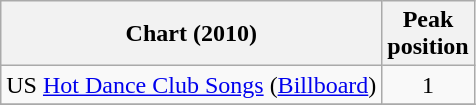<table class="wikitable plainrowheaders sortable">
<tr>
<th scope="col">Chart (2010)</th>
<th scope="col">Peak<br>position</th>
</tr>
<tr>
<td>US <a href='#'>Hot Dance Club Songs</a> (<a href='#'>Billboard</a>) </td>
<td align="center">1</td>
</tr>
<tr>
</tr>
</table>
